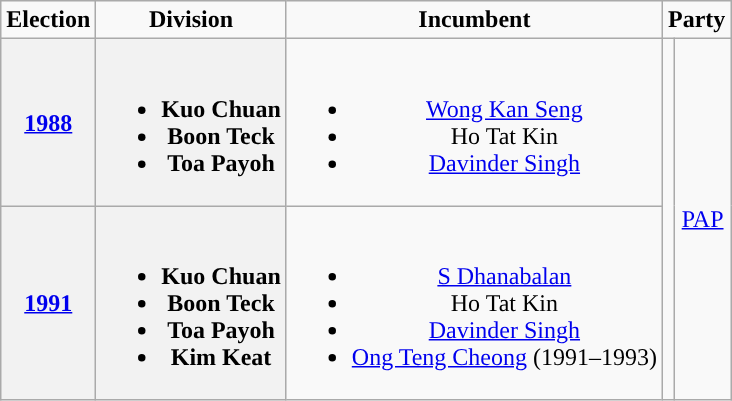<table class="wikitable" align="center" style="text-align:center">
<tr>
<td><strong>Election </strong></td>
<td><strong>Division </strong></td>
<td><strong>Incumbent</strong></td>
<td colspan="2"><strong>Party</strong></td>
</tr>
<tr>
<th><a href='#'>1988</a></th>
<th><br><ul><li>Kuo Chuan</li><li>Boon Teck</li><li>Toa Payoh</li></ul></th>
<td><br><ul><li><a href='#'>Wong Kan Seng</a></li><li>Ho Tat Kin</li><li><a href='#'>Davinder Singh</a></li></ul></td>
<td rowspan="2"></td>
<td rowspan="2"><a href='#'>PAP</a></td>
</tr>
<tr>
<th><a href='#'>1991</a></th>
<th><br><ul><li>Kuo Chuan</li><li>Boon Teck</li><li>Toa Payoh</li><li>Kim Keat</li></ul></th>
<td><br><ul><li><a href='#'>S Dhanabalan</a></li><li>Ho Tat Kin</li><li><a href='#'>Davinder Singh</a></li><li><a href='#'>Ong Teng Cheong</a> (1991–1993)</li></ul></td>
</tr>
</table>
